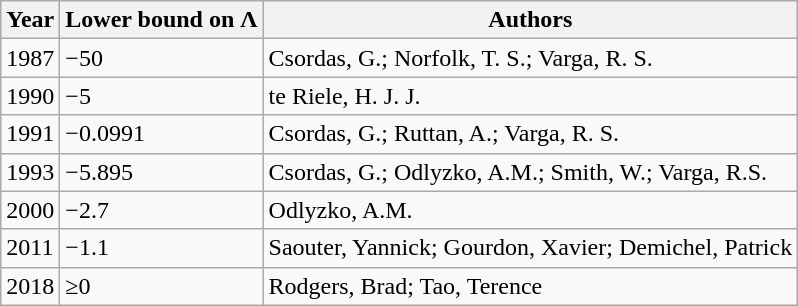<table class="wikitable">
<tr>
<th>Year</th>
<th>Lower bound on Λ</th>
<th>Authors</th>
</tr>
<tr>
<td>1987</td>
<td>−50</td>
<td>Csordas, G.; Norfolk, T. S.; Varga, R. S. </td>
</tr>
<tr>
<td>1990</td>
<td>−5</td>
<td>te Riele, H. J. J.</td>
</tr>
<tr>
<td>1991</td>
<td>−0.0991</td>
<td>Csordas, G.; Ruttan, A.; Varga, R. S. </td>
</tr>
<tr>
<td>1993</td>
<td>−5.895</td>
<td>Csordas, G.; Odlyzko, A.M.; Smith, W.; Varga, R.S.</td>
</tr>
<tr>
<td>2000</td>
<td>−2.7</td>
<td>Odlyzko, A.M.</td>
</tr>
<tr>
<td>2011</td>
<td>−1.1</td>
<td>Saouter, Yannick; Gourdon, Xavier; Demichel, Patrick</td>
</tr>
<tr>
<td>2018</td>
<td>≥0</td>
<td>Rodgers, Brad; Tao, Terence</td>
</tr>
</table>
